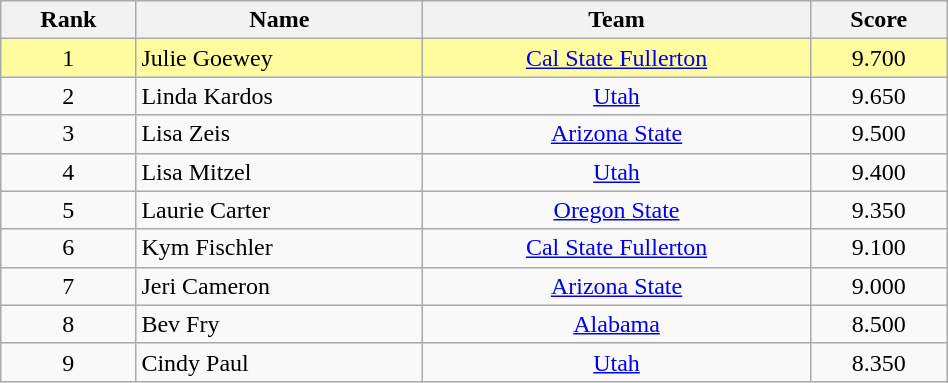<table class="sortable wikitable" style="text-align:center" width=50%>
<tr>
<th>Rank</th>
<th>Name</th>
<th>Team</th>
<th>Score</th>
</tr>
<tr bgcolor=fffca>
<td>1</td>
<td align="left">Julie Goewey</td>
<td><a href='#'>Cal State Fullerton</a></td>
<td>9.700</td>
</tr>
<tr>
<td>2</td>
<td align="left">Linda Kardos</td>
<td><a href='#'>Utah</a></td>
<td>9.650</td>
</tr>
<tr>
<td>3</td>
<td align="left">Lisa Zeis</td>
<td><a href='#'>Arizona State</a></td>
<td>9.500</td>
</tr>
<tr>
<td>4</td>
<td align="left">Lisa Mitzel</td>
<td><a href='#'>Utah</a></td>
<td>9.400</td>
</tr>
<tr>
<td>5</td>
<td align="left">Laurie Carter</td>
<td><a href='#'>Oregon State</a></td>
<td>9.350</td>
</tr>
<tr>
<td>6</td>
<td align="left">Kym Fischler</td>
<td><a href='#'>Cal State Fullerton</a></td>
<td>9.100</td>
</tr>
<tr>
<td>7</td>
<td align="left">Jeri Cameron</td>
<td><a href='#'>Arizona State</a></td>
<td>9.000</td>
</tr>
<tr>
<td>8</td>
<td align="left">Bev Fry</td>
<td><a href='#'>Alabama</a></td>
<td>8.500</td>
</tr>
<tr>
<td>9</td>
<td align="left">Cindy Paul</td>
<td><a href='#'>Utah</a></td>
<td>8.350</td>
</tr>
</table>
